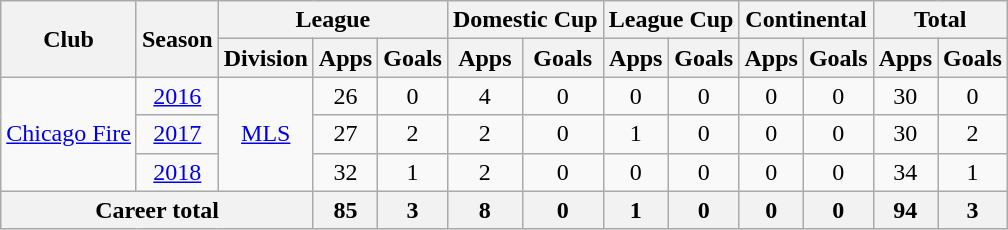<table class="wikitable" style="text-align: center;">
<tr>
<th rowspan="2">Club</th>
<th rowspan="2">Season</th>
<th colspan="3">League</th>
<th colspan="2">Domestic Cup</th>
<th colspan="2">League Cup</th>
<th colspan="2">Continental</th>
<th colspan="2">Total</th>
</tr>
<tr>
<th>Division</th>
<th>Apps</th>
<th>Goals</th>
<th>Apps</th>
<th>Goals</th>
<th>Apps</th>
<th>Goals</th>
<th>Apps</th>
<th>Goals</th>
<th>Apps</th>
<th>Goals</th>
</tr>
<tr>
<td rowspan="3"><a href='#'>Chicago Fire</a></td>
<td><a href='#'>2016</a></td>
<td rowspan="3"><a href='#'>MLS</a></td>
<td>26</td>
<td>0</td>
<td>4</td>
<td>0</td>
<td>0</td>
<td>0</td>
<td>0</td>
<td>0</td>
<td>30</td>
<td>0</td>
</tr>
<tr>
<td><a href='#'>2017</a></td>
<td>27</td>
<td>2</td>
<td>2</td>
<td>0</td>
<td>1</td>
<td>0</td>
<td>0</td>
<td>0</td>
<td>30</td>
<td>2</td>
</tr>
<tr>
<td><a href='#'>2018</a></td>
<td>32</td>
<td>1</td>
<td>2</td>
<td>0</td>
<td>0</td>
<td>0</td>
<td>0</td>
<td>0</td>
<td>34</td>
<td>1</td>
</tr>
<tr>
<th colspan="3">Career total</th>
<th>85</th>
<th>3</th>
<th>8</th>
<th>0</th>
<th>1</th>
<th>0</th>
<th>0</th>
<th>0</th>
<th>94</th>
<th>3</th>
</tr>
</table>
